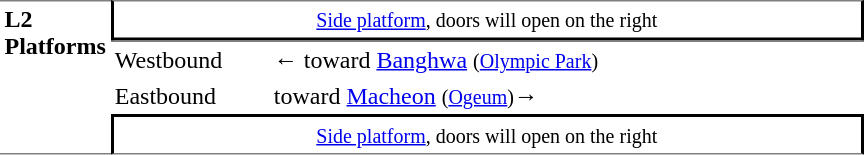<table table border=0 cellspacing=0 cellpadding=3>
<tr>
<td style="border-top:solid 1px gray;border-bottom:solid 1px gray;" width=50 rowspan=10 valign=top><strong>L2<br>Platforms</strong></td>
<td style="border-top:solid 1px gray;border-right:solid 2px black;border-left:solid 2px black;border-bottom:solid 2px black;text-align:center;" colspan=2><small><a href='#'>Side platform</a>, doors will open on the right</small></td>
</tr>
<tr>
<td style="border-bottom:solid 0px gray;border-top:solid 1px gray;" width=100>Westbound</td>
<td style="border-bottom:solid 0px gray;border-top:solid 1px gray;" width=390>←  toward <a href='#'>Banghwa</a> <small>(<a href='#'>Olympic Park</a>)</small></td>
</tr>
<tr>
<td>Eastbound</td>
<td>  toward <a href='#'>Macheon</a> <small>(<a href='#'>Ogeum</a>)</small>→</td>
</tr>
<tr>
<td style="border-top:solid 2px black;border-right:solid 2px black;border-left:solid 2px black;border-bottom:solid 1px gray;text-align:center;" colspan=2><small><a href='#'>Side platform</a>, doors will open on the right</small></td>
</tr>
</table>
